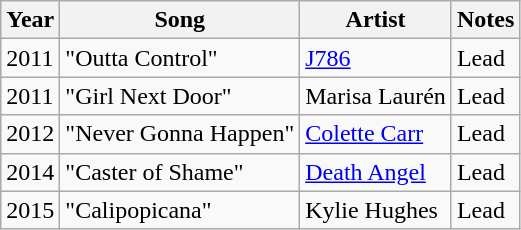<table class="sortable wikitable">
<tr>
<th>Year</th>
<th>Song</th>
<th>Artist</th>
<th>Notes</th>
</tr>
<tr>
<td>2011</td>
<td>"Outta Control"</td>
<td><a href='#'>J786</a></td>
<td>Lead</td>
</tr>
<tr>
<td>2011</td>
<td>"Girl Next Door"</td>
<td>Marisa Laurén</td>
<td>Lead</td>
</tr>
<tr>
<td>2012</td>
<td>"Never Gonna Happen"</td>
<td><a href='#'>Colette Carr</a></td>
<td>Lead</td>
</tr>
<tr>
<td>2014</td>
<td>"Caster of Shame"</td>
<td><a href='#'>Death Angel</a></td>
<td>Lead</td>
</tr>
<tr>
<td>2015</td>
<td>"Calipopicana"</td>
<td>Kylie Hughes</td>
<td>Lead</td>
</tr>
</table>
